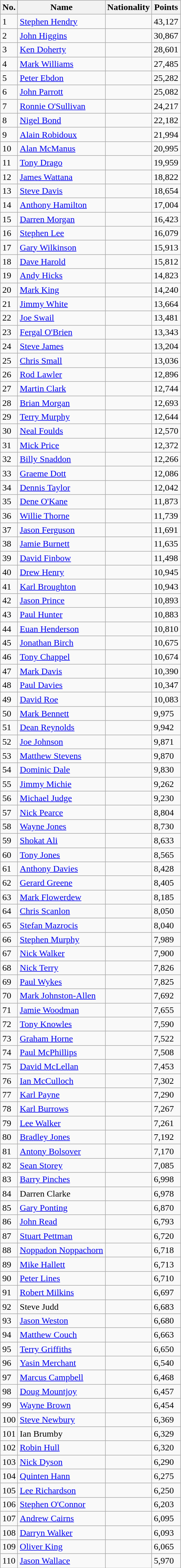<table class="wikitable">
<tr>
<th>No.</th>
<th align="left">Name</th>
<th align="left">Nationality</th>
<th align="left">Points</th>
</tr>
<tr>
<td>1</td>
<td><a href='#'>Stephen Hendry</a></td>
<td></td>
<td>43,127</td>
</tr>
<tr>
<td>2</td>
<td><a href='#'>John Higgins</a></td>
<td></td>
<td>30,867</td>
</tr>
<tr>
<td>3</td>
<td><a href='#'>Ken Doherty</a></td>
<td></td>
<td>28,601</td>
</tr>
<tr>
<td>4</td>
<td><a href='#'>Mark Williams</a></td>
<td></td>
<td>27,485</td>
</tr>
<tr>
<td>5</td>
<td><a href='#'>Peter Ebdon</a></td>
<td></td>
<td>25,282</td>
</tr>
<tr>
<td>6</td>
<td><a href='#'>John Parrott</a></td>
<td></td>
<td>25,082</td>
</tr>
<tr>
<td>7</td>
<td><a href='#'>Ronnie O'Sullivan</a></td>
<td></td>
<td>24,217</td>
</tr>
<tr>
<td>8</td>
<td><a href='#'>Nigel Bond</a></td>
<td></td>
<td>22,182</td>
</tr>
<tr>
<td>9</td>
<td><a href='#'>Alain Robidoux</a></td>
<td></td>
<td>21,994</td>
</tr>
<tr>
<td>10</td>
<td><a href='#'>Alan McManus</a></td>
<td></td>
<td>20,995</td>
</tr>
<tr>
<td>11</td>
<td><a href='#'>Tony Drago</a></td>
<td></td>
<td>19,959</td>
</tr>
<tr>
<td>12</td>
<td><a href='#'>James Wattana</a></td>
<td></td>
<td>18,822</td>
</tr>
<tr>
<td>13</td>
<td><a href='#'>Steve Davis</a></td>
<td></td>
<td>18,654</td>
</tr>
<tr>
<td>14</td>
<td><a href='#'>Anthony Hamilton</a></td>
<td></td>
<td>17,004</td>
</tr>
<tr>
<td>15</td>
<td><a href='#'>Darren Morgan</a></td>
<td></td>
<td>16,423</td>
</tr>
<tr>
<td>16</td>
<td><a href='#'>Stephen Lee</a></td>
<td></td>
<td>16,079</td>
</tr>
<tr>
<td>17</td>
<td><a href='#'>Gary Wilkinson</a></td>
<td></td>
<td>15,913</td>
</tr>
<tr>
<td>18</td>
<td><a href='#'>Dave Harold</a></td>
<td></td>
<td>15,812</td>
</tr>
<tr>
<td>19</td>
<td><a href='#'>Andy Hicks</a></td>
<td></td>
<td>14,823</td>
</tr>
<tr>
<td>20</td>
<td><a href='#'>Mark King</a></td>
<td></td>
<td>14,240</td>
</tr>
<tr>
<td>21</td>
<td><a href='#'>Jimmy White</a></td>
<td></td>
<td>13,664</td>
</tr>
<tr>
<td>22</td>
<td><a href='#'>Joe Swail</a></td>
<td></td>
<td>13,481</td>
</tr>
<tr>
<td>23</td>
<td><a href='#'>Fergal O'Brien</a></td>
<td></td>
<td>13,343</td>
</tr>
<tr>
<td>24</td>
<td><a href='#'>Steve James</a></td>
<td></td>
<td>13,204</td>
</tr>
<tr>
<td>25</td>
<td><a href='#'>Chris Small</a></td>
<td></td>
<td>13,036</td>
</tr>
<tr>
<td>26</td>
<td><a href='#'>Rod Lawler</a></td>
<td></td>
<td>12,896</td>
</tr>
<tr>
<td>27</td>
<td><a href='#'>Martin Clark</a></td>
<td></td>
<td>12,744</td>
</tr>
<tr>
<td>28</td>
<td><a href='#'>Brian Morgan</a></td>
<td></td>
<td>12,693</td>
</tr>
<tr>
<td>29</td>
<td><a href='#'>Terry Murphy</a></td>
<td></td>
<td>12,644</td>
</tr>
<tr>
<td>30</td>
<td><a href='#'>Neal Foulds</a></td>
<td></td>
<td>12,570</td>
</tr>
<tr>
<td>31</td>
<td><a href='#'>Mick Price</a></td>
<td></td>
<td>12,372</td>
</tr>
<tr>
<td>32</td>
<td><a href='#'>Billy Snaddon</a></td>
<td></td>
<td>12,266</td>
</tr>
<tr>
<td>33</td>
<td><a href='#'>Graeme Dott</a></td>
<td></td>
<td>12,086</td>
</tr>
<tr>
<td>34</td>
<td><a href='#'>Dennis Taylor</a></td>
<td></td>
<td>12,042</td>
</tr>
<tr>
<td>35</td>
<td><a href='#'>Dene O'Kane</a></td>
<td></td>
<td>11,873</td>
</tr>
<tr>
<td>36</td>
<td><a href='#'>Willie Thorne</a></td>
<td></td>
<td>11,739</td>
</tr>
<tr>
<td>37</td>
<td><a href='#'>Jason Ferguson</a></td>
<td></td>
<td>11,691</td>
</tr>
<tr>
<td>38</td>
<td><a href='#'>Jamie Burnett</a></td>
<td></td>
<td>11,635</td>
</tr>
<tr>
<td>39</td>
<td><a href='#'>David Finbow</a></td>
<td></td>
<td>11,498</td>
</tr>
<tr>
<td>40</td>
<td><a href='#'>Drew Henry</a></td>
<td></td>
<td>10,945</td>
</tr>
<tr>
<td>41</td>
<td><a href='#'>Karl Broughton</a></td>
<td></td>
<td>10,943</td>
</tr>
<tr>
<td>42</td>
<td><a href='#'>Jason Prince</a></td>
<td></td>
<td>10,893</td>
</tr>
<tr>
<td>43</td>
<td><a href='#'>Paul Hunter</a></td>
<td></td>
<td>10,883</td>
</tr>
<tr>
<td>44</td>
<td><a href='#'>Euan Henderson</a></td>
<td></td>
<td>10,810</td>
</tr>
<tr>
<td>45</td>
<td><a href='#'>Jonathan Birch</a></td>
<td></td>
<td>10,675</td>
</tr>
<tr>
<td>46</td>
<td><a href='#'>Tony Chappel</a></td>
<td></td>
<td>10,674</td>
</tr>
<tr>
<td>47</td>
<td><a href='#'>Mark Davis</a></td>
<td></td>
<td>10,390</td>
</tr>
<tr>
<td>48</td>
<td><a href='#'>Paul Davies</a></td>
<td></td>
<td>10,347</td>
</tr>
<tr>
<td>49</td>
<td><a href='#'>David Roe</a></td>
<td></td>
<td>10,083</td>
</tr>
<tr>
<td>50</td>
<td><a href='#'>Mark Bennett</a></td>
<td></td>
<td>9,975</td>
</tr>
<tr>
<td>51</td>
<td><a href='#'>Dean Reynolds</a></td>
<td></td>
<td>9,942</td>
</tr>
<tr>
<td>52</td>
<td><a href='#'>Joe Johnson</a></td>
<td></td>
<td>9,871</td>
</tr>
<tr>
<td>53</td>
<td><a href='#'>Matthew Stevens</a></td>
<td></td>
<td>9,870</td>
</tr>
<tr>
<td>54</td>
<td><a href='#'>Dominic Dale</a></td>
<td></td>
<td>9,830</td>
</tr>
<tr>
<td>55</td>
<td><a href='#'>Jimmy Michie</a></td>
<td></td>
<td>9,262</td>
</tr>
<tr>
<td>56</td>
<td><a href='#'>Michael Judge</a></td>
<td></td>
<td>9,230</td>
</tr>
<tr>
<td>57</td>
<td><a href='#'>Nick Pearce</a></td>
<td></td>
<td>8,804</td>
</tr>
<tr>
<td>58</td>
<td><a href='#'>Wayne Jones</a></td>
<td></td>
<td>8,730</td>
</tr>
<tr>
<td>59</td>
<td><a href='#'>Shokat Ali</a></td>
<td></td>
<td>8,633</td>
</tr>
<tr>
<td>60</td>
<td><a href='#'>Tony Jones</a></td>
<td></td>
<td>8,565</td>
</tr>
<tr>
<td>61</td>
<td><a href='#'>Anthony Davies</a></td>
<td></td>
<td>8,428</td>
</tr>
<tr>
<td>62</td>
<td><a href='#'>Gerard Greene</a></td>
<td></td>
<td>8,405</td>
</tr>
<tr>
<td>63</td>
<td><a href='#'>Mark Flowerdew</a></td>
<td></td>
<td>8,185</td>
</tr>
<tr>
<td>64</td>
<td><a href='#'>Chris Scanlon</a></td>
<td></td>
<td>8,050</td>
</tr>
<tr>
<td>65</td>
<td><a href='#'>Stefan Mazrocis</a></td>
<td></td>
<td>8,040</td>
</tr>
<tr>
<td>66</td>
<td><a href='#'>Stephen Murphy</a></td>
<td></td>
<td>7,989</td>
</tr>
<tr>
<td>67</td>
<td><a href='#'>Nick Walker</a></td>
<td></td>
<td>7,900</td>
</tr>
<tr>
<td>68</td>
<td><a href='#'>Nick Terry</a></td>
<td></td>
<td>7,826</td>
</tr>
<tr>
<td>69</td>
<td><a href='#'>Paul Wykes</a></td>
<td></td>
<td>7,825</td>
</tr>
<tr>
<td>70</td>
<td><a href='#'>Mark Johnston-Allen</a></td>
<td></td>
<td>7,692</td>
</tr>
<tr>
<td>71</td>
<td><a href='#'>Jamie Woodman</a></td>
<td></td>
<td>7,655</td>
</tr>
<tr>
<td>72</td>
<td><a href='#'>Tony Knowles</a></td>
<td></td>
<td>7,590</td>
</tr>
<tr>
<td>73</td>
<td><a href='#'>Graham Horne</a></td>
<td></td>
<td>7,522</td>
</tr>
<tr>
<td>74</td>
<td><a href='#'>Paul McPhillips</a></td>
<td></td>
<td>7,508</td>
</tr>
<tr>
<td>75</td>
<td><a href='#'>David McLellan</a></td>
<td></td>
<td>7,453</td>
</tr>
<tr>
<td>76</td>
<td><a href='#'>Ian McCulloch</a></td>
<td></td>
<td>7,302</td>
</tr>
<tr>
<td>77</td>
<td><a href='#'>Karl Payne</a></td>
<td></td>
<td>7,290</td>
</tr>
<tr>
<td>78</td>
<td><a href='#'>Karl Burrows</a></td>
<td></td>
<td>7,267</td>
</tr>
<tr>
<td>79</td>
<td><a href='#'>Lee Walker</a></td>
<td></td>
<td>7,261</td>
</tr>
<tr>
<td>80</td>
<td><a href='#'>Bradley Jones</a></td>
<td></td>
<td>7,192</td>
</tr>
<tr>
<td>81</td>
<td><a href='#'>Antony Bolsover</a></td>
<td></td>
<td>7,170</td>
</tr>
<tr>
<td>82</td>
<td><a href='#'>Sean Storey</a></td>
<td></td>
<td>7,085</td>
</tr>
<tr>
<td>83</td>
<td><a href='#'>Barry Pinches</a></td>
<td></td>
<td>6,998</td>
</tr>
<tr>
<td>84</td>
<td>Darren Clarke</td>
<td></td>
<td>6,978</td>
</tr>
<tr>
<td>85</td>
<td><a href='#'>Gary Ponting</a></td>
<td></td>
<td>6,870</td>
</tr>
<tr>
<td>86</td>
<td><a href='#'>John Read</a></td>
<td></td>
<td>6,793</td>
</tr>
<tr>
<td>87</td>
<td><a href='#'>Stuart Pettman</a></td>
<td></td>
<td>6,720</td>
</tr>
<tr>
<td>88</td>
<td><a href='#'>Noppadon Noppachorn</a></td>
<td></td>
<td>6,718</td>
</tr>
<tr>
<td>89</td>
<td><a href='#'>Mike Hallett</a></td>
<td></td>
<td>6,713</td>
</tr>
<tr>
<td>90</td>
<td><a href='#'>Peter Lines</a></td>
<td></td>
<td>6,710</td>
</tr>
<tr>
<td>91</td>
<td><a href='#'>Robert Milkins</a></td>
<td></td>
<td>6,697</td>
</tr>
<tr>
<td>92</td>
<td>Steve Judd</td>
<td></td>
<td>6,683</td>
</tr>
<tr>
<td>93</td>
<td><a href='#'>Jason Weston</a></td>
<td></td>
<td>6,680</td>
</tr>
<tr>
<td>94</td>
<td><a href='#'>Matthew Couch</a></td>
<td></td>
<td>6,663</td>
</tr>
<tr>
<td>95</td>
<td><a href='#'>Terry Griffiths</a></td>
<td></td>
<td>6,650</td>
</tr>
<tr>
<td>96</td>
<td><a href='#'>Yasin Merchant</a></td>
<td></td>
<td>6,540</td>
</tr>
<tr>
<td>97</td>
<td><a href='#'>Marcus Campbell</a></td>
<td></td>
<td>6,468</td>
</tr>
<tr>
<td>98</td>
<td><a href='#'>Doug Mountjoy</a></td>
<td></td>
<td>6,457</td>
</tr>
<tr>
<td>99</td>
<td><a href='#'>Wayne Brown</a></td>
<td></td>
<td>6,454</td>
</tr>
<tr>
<td>100</td>
<td><a href='#'>Steve Newbury</a></td>
<td></td>
<td>6,369</td>
</tr>
<tr>
<td>101</td>
<td>Ian Brumby</td>
<td></td>
<td>6,329</td>
</tr>
<tr>
<td>102</td>
<td><a href='#'>Robin Hull</a></td>
<td></td>
<td>6,320</td>
</tr>
<tr>
<td>103</td>
<td><a href='#'>Nick Dyson</a></td>
<td></td>
<td>6,290</td>
</tr>
<tr>
<td>104</td>
<td><a href='#'>Quinten Hann</a></td>
<td></td>
<td>6,275</td>
</tr>
<tr>
<td>105</td>
<td><a href='#'>Lee Richardson</a></td>
<td></td>
<td>6,250</td>
</tr>
<tr>
<td>106</td>
<td><a href='#'>Stephen O'Connor</a></td>
<td></td>
<td>6,203</td>
</tr>
<tr>
<td>107</td>
<td><a href='#'>Andrew Cairns</a></td>
<td></td>
<td>6,095</td>
</tr>
<tr>
<td>108</td>
<td><a href='#'>Darryn Walker</a></td>
<td></td>
<td>6,093</td>
</tr>
<tr>
<td>109</td>
<td><a href='#'>Oliver King</a></td>
<td></td>
<td>6,065</td>
</tr>
<tr>
<td>110</td>
<td><a href='#'>Jason Wallace</a></td>
<td></td>
<td>5,970</td>
</tr>
</table>
